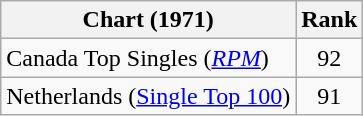<table class="wikitable sortable">
<tr>
<th>Chart (1971)</th>
<th>Rank</th>
</tr>
<tr>
<td>Canada Top Singles (<em><a href='#'>RPM</a></em>)</td>
<td align="center">92</td>
</tr>
<tr>
<td>Netherlands (<a href='#'>Single Top 100</a>)</td>
<td align="center">91</td>
</tr>
</table>
